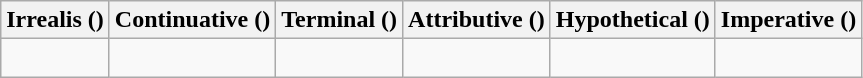<table class="wikitable">
<tr>
<th>Irrealis ()</th>
<th>Continuative ()</th>
<th>Terminal ()</th>
<th>Attributive ()</th>
<th>Hypothetical ()</th>
<th>Imperative ()</th>
</tr>
<tr>
<td><br></td>
<td><br></td>
<td></td>
<td></td>
<td></td>
<td></td>
</tr>
</table>
